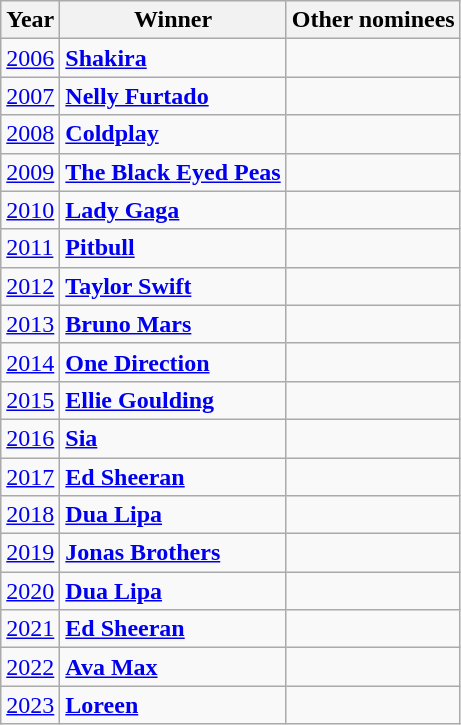<table class="wikitable">
<tr>
<th>Year</th>
<th>Winner</th>
<th>Other nominees</th>
</tr>
<tr>
<td><a href='#'>2006</a></td>
<td> <strong><a href='#'>Shakira</a></strong></td>
<td></td>
</tr>
<tr>
<td><a href='#'>2007</a></td>
<td> <strong><a href='#'>Nelly Furtado</a></strong></td>
<td></td>
</tr>
<tr>
<td><a href='#'>2008</a></td>
<td> <strong><a href='#'>Coldplay</a></strong></td>
<td></td>
</tr>
<tr>
<td><a href='#'>2009</a></td>
<td> <strong><a href='#'>The Black Eyed Peas</a></strong></td>
<td></td>
</tr>
<tr>
<td><a href='#'>2010</a></td>
<td> <strong><a href='#'>Lady Gaga</a></strong></td>
<td></td>
</tr>
<tr>
<td><a href='#'>2011</a></td>
<td> <strong><a href='#'>Pitbull</a></strong></td>
<td></td>
</tr>
<tr>
<td><a href='#'>2012</a></td>
<td> <strong><a href='#'>Taylor Swift</a></strong></td>
<td></td>
</tr>
<tr>
<td><a href='#'>2013</a></td>
<td> <strong><a href='#'>Bruno Mars</a></strong></td>
<td></td>
</tr>
<tr>
<td><a href='#'>2014</a></td>
<td> <strong><a href='#'>One Direction</a></strong></td>
<td></td>
</tr>
<tr>
<td><a href='#'>2015</a></td>
<td> <strong><a href='#'>Ellie Goulding</a></strong></td>
<td></td>
</tr>
<tr>
<td><a href='#'>2016</a></td>
<td> <strong><a href='#'>Sia</a></strong></td>
<td></td>
</tr>
<tr>
<td><a href='#'>2017</a></td>
<td> <strong><a href='#'>Ed Sheeran</a></strong></td>
<td></td>
</tr>
<tr>
<td><a href='#'>2018</a></td>
<td> <strong><a href='#'>Dua Lipa</a></strong></td>
<td></td>
</tr>
<tr>
<td><a href='#'>2019</a></td>
<td> <strong><a href='#'>Jonas Brothers</a></strong></td>
<td></td>
</tr>
<tr>
<td><a href='#'>2020</a></td>
<td> <strong><a href='#'>Dua Lipa</a></strong></td>
<td></td>
</tr>
<tr>
<td><a href='#'>2021</a></td>
<td> <strong><a href='#'>Ed Sheeran</a></strong></td>
<td></td>
</tr>
<tr>
<td><a href='#'>2022</a></td>
<td> <strong><a href='#'>Ava Max</a></strong></td>
<td></td>
</tr>
<tr>
<td><a href='#'>2023</a></td>
<td> <strong><a href='#'>Loreen</a></strong></td>
<td></td>
</tr>
</table>
